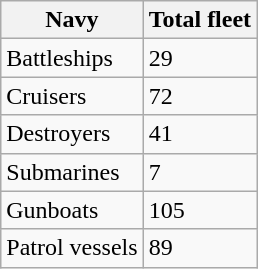<table class="wikitable sortable">
<tr>
<th>Navy</th>
<th>Total fleet</th>
</tr>
<tr>
<td>Battleships</td>
<td>29</td>
</tr>
<tr>
<td>Cruisers</td>
<td>72</td>
</tr>
<tr>
<td>Destroyers</td>
<td>41</td>
</tr>
<tr>
<td>Submarines</td>
<td>7</td>
</tr>
<tr>
<td>Gunboats</td>
<td>105</td>
</tr>
<tr>
<td>Patrol vessels</td>
<td>89</td>
</tr>
</table>
